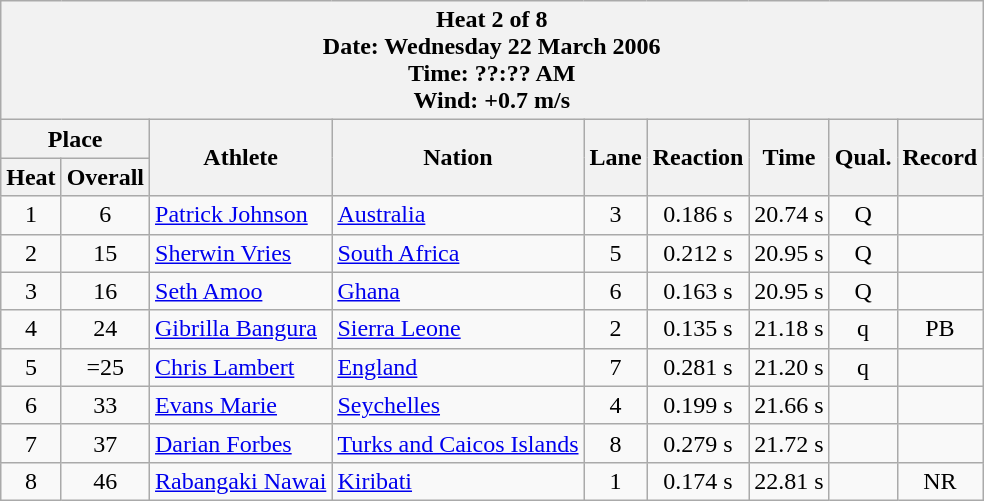<table class="wikitable">
<tr>
<th colspan=9>Heat 2 of 8 <br> Date: Wednesday 22 March 2006 <br> Time: ??:?? AM <br> Wind: +0.7 m/s</th>
</tr>
<tr>
<th colspan=2>Place</th>
<th rowspan=2>Athlete</th>
<th rowspan=2>Nation</th>
<th rowspan=2>Lane</th>
<th rowspan=2>Reaction</th>
<th rowspan=2>Time</th>
<th rowspan=2>Qual.</th>
<th rowspan=2>Record</th>
</tr>
<tr>
<th>Heat</th>
<th>Overall</th>
</tr>
<tr>
<td align="center">1</td>
<td align="center">6</td>
<td align="left"><a href='#'>Patrick Johnson</a></td>
<td align="left"> <a href='#'>Australia</a></td>
<td align="center">3</td>
<td align="center">0.186 s</td>
<td align="center">20.74 s</td>
<td align="center">Q</td>
<td align="center"></td>
</tr>
<tr>
<td align="center">2</td>
<td align="center">15</td>
<td align="left"><a href='#'>Sherwin Vries</a></td>
<td align="left"> <a href='#'>South Africa</a></td>
<td align="center">5</td>
<td align="center">0.212 s</td>
<td align="center">20.95 s</td>
<td align="center">Q</td>
<td align="center"></td>
</tr>
<tr>
<td align="center">3</td>
<td align="center">16</td>
<td align="left"><a href='#'>Seth Amoo</a></td>
<td align="left"> <a href='#'>Ghana</a></td>
<td align="center">6</td>
<td align="center">0.163 s</td>
<td align="center">20.95 s</td>
<td align="center">Q</td>
<td align="center"></td>
</tr>
<tr>
<td align="center">4</td>
<td align="center">24</td>
<td align="left"><a href='#'>Gibrilla Bangura</a></td>
<td align="left"> <a href='#'>Sierra Leone</a></td>
<td align="center">2</td>
<td align="center">0.135 s</td>
<td align="center">21.18 s</td>
<td align="center">q</td>
<td align="center">PB</td>
</tr>
<tr>
<td align="center">5</td>
<td align="center">=25</td>
<td align="left"><a href='#'>Chris Lambert</a></td>
<td align="left"> <a href='#'>England</a></td>
<td align="center">7</td>
<td align="center">0.281 s</td>
<td align="center">21.20 s</td>
<td align="center">q</td>
<td align="center"></td>
</tr>
<tr>
<td align="center">6</td>
<td align="center">33</td>
<td align="left"><a href='#'>Evans Marie</a></td>
<td align="left"> <a href='#'>Seychelles</a></td>
<td align="center">4</td>
<td align="center">0.199 s</td>
<td align="center">21.66 s</td>
<td align="center"></td>
<td align="center"></td>
</tr>
<tr>
<td align="center">7</td>
<td align="center">37</td>
<td align="left"><a href='#'>Darian Forbes</a></td>
<td align="left"> <a href='#'>Turks and Caicos Islands</a></td>
<td align="center">8</td>
<td align="center">0.279 s</td>
<td align="center">21.72 s</td>
<td align="center"></td>
<td align="center"></td>
</tr>
<tr>
<td align="center">8</td>
<td align="center">46</td>
<td align="left"><a href='#'>Rabangaki Nawai</a></td>
<td align="left"> <a href='#'>Kiribati</a></td>
<td align="center">1</td>
<td align="center">0.174 s</td>
<td align="center">22.81 s</td>
<td align="center"></td>
<td align="center">NR</td>
</tr>
</table>
